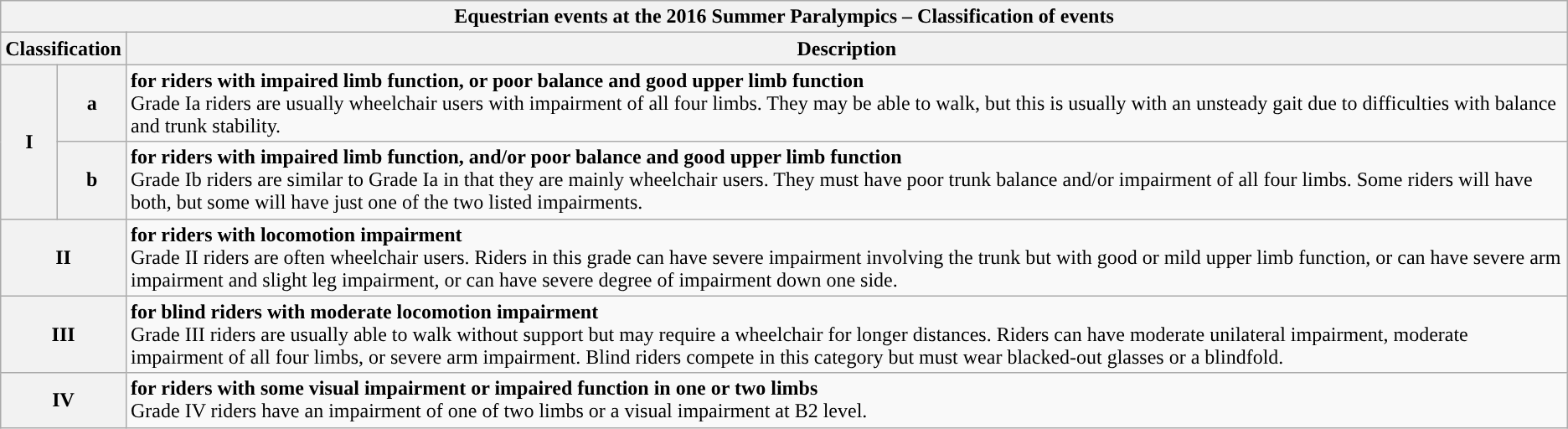<table class="wikitable">
<tr>
<th colspan="3">Equestrian events at the 2016 Summer Paralympics – Classification of events</th>
</tr>
<tr>
<th colspan="2">Classification</th>
<th>Description</th>
</tr>
<tr>
<th rowspan="2">I</th>
<th>a</th>
<td><strong>for riders with impaired limb function, or poor balance and good upper limb function</strong><br>Grade Ia riders are usually wheelchair users with impairment of all four limbs. They may be able to walk, but this is usually with an unsteady gait due to difficulties with balance and trunk stability.</td>
</tr>
<tr>
<th>b</th>
<td><strong>for riders with impaired limb function, and/or poor balance and good upper limb function</strong><br>Grade Ib riders are similar to Grade Ia in that they are mainly wheelchair users. They must have poor trunk balance and/or impairment of all four limbs. Some riders will have both, but some will have just one of the two listed impairments.</td>
</tr>
<tr>
<th colspan="2">II</th>
<td><strong>for riders with locomotion impairment</strong><br>Grade II riders are often wheelchair users. Riders in this grade can have severe impairment involving the trunk but with good or mild upper limb function, or can have severe arm impairment and slight leg impairment, or can have severe degree of impairment down one side.</td>
</tr>
<tr>
<th colspan="2">III</th>
<td><strong>for blind riders with moderate locomotion impairment</strong><br>Grade III riders are usually able to walk without support but may require a wheelchair for longer distances. Riders can have moderate unilateral impairment, moderate impairment of all four limbs, or severe arm impairment. Blind riders compete in this category but must wear blacked-out glasses or a blindfold.</td>
</tr>
<tr>
<th colspan="2">IV</th>
<td><strong>for riders with some visual impairment or impaired function in one or two limbs</strong><br>Grade IV riders have an impairment of one of two limbs or a visual impairment at B2 level.</td>
</tr>
</table>
